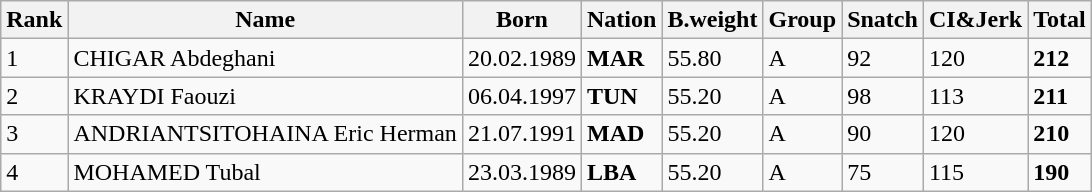<table class="wikitable">
<tr>
<th>Rank</th>
<th>Name</th>
<th>Born</th>
<th>Nation</th>
<th>B.weight</th>
<th>Group</th>
<th>Snatch</th>
<th>CI&Jerk</th>
<th>Total</th>
</tr>
<tr>
<td>1</td>
<td>CHIGAR Abdeghani</td>
<td>20.02.1989</td>
<td><strong>MAR</strong></td>
<td>55.80</td>
<td>A</td>
<td>92</td>
<td>120</td>
<td><strong>212</strong></td>
</tr>
<tr>
<td>2</td>
<td>KRAYDI Faouzi</td>
<td>06.04.1997</td>
<td><strong>TUN</strong></td>
<td>55.20</td>
<td>A</td>
<td>98</td>
<td>113</td>
<td><strong>211</strong></td>
</tr>
<tr>
<td>3</td>
<td>ANDRIANTSITOHAINA Eric Herman</td>
<td>21.07.1991</td>
<td><strong>MAD</strong></td>
<td>55.20</td>
<td>A</td>
<td>90</td>
<td>120</td>
<td><strong>210</strong></td>
</tr>
<tr>
<td>4</td>
<td>MOHAMED Tubal</td>
<td>23.03.1989</td>
<td><strong>LBA</strong></td>
<td>55.20</td>
<td>A</td>
<td>75</td>
<td>115</td>
<td><strong>190</strong></td>
</tr>
</table>
